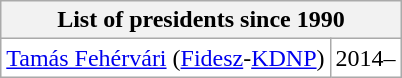<table class="wikitable"  style="float:left; margin-left:1em;">
<tr ">
<th colspan="2">List of presidents since 1990</th>
</tr>
<tr --- bgcolor="#FFFFFF">
<td><a href='#'>Tamás Fehérvári</a> (<a href='#'>Fidesz</a>-<a href='#'>KDNP</a>)</td>
<td>2014–</td>
</tr>
</table>
